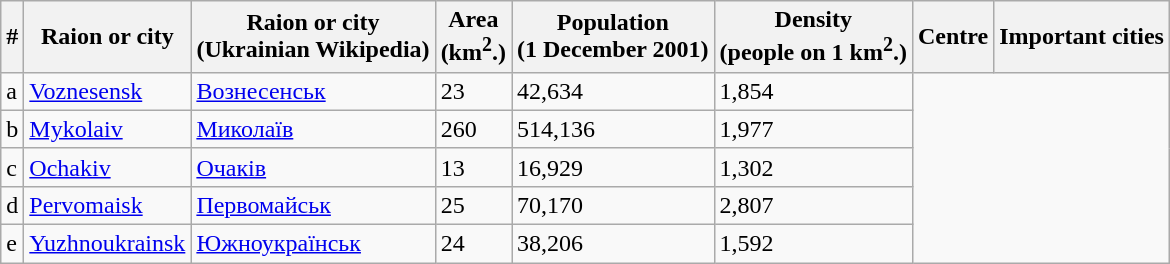<table class="wikitable">
<tr>
<th>#</th>
<th>Raion or city</th>
<th>Raion or city<br>(Ukrainian Wikipedia)</th>
<th>Area<br>(km<sup>2</sup>.)</th>
<th>Population<br>(1 December 2001)</th>
<th>Density<br>(people on 1 km<sup>2</sup>.)</th>
<th>Centre</th>
<th>Important cities</th>
</tr>
<tr>
<td>a</td>
<td><a href='#'>Voznesensk</a></td>
<td><a href='#'>Вознесенськ</a></td>
<td>23</td>
<td>42,634</td>
<td>1,854</td>
</tr>
<tr>
<td>b</td>
<td><a href='#'>Mykolaiv</a></td>
<td><a href='#'>Миколаїв</a></td>
<td>260</td>
<td>514,136</td>
<td>1,977</td>
</tr>
<tr>
<td>c</td>
<td><a href='#'>Ochakiv</a></td>
<td><a href='#'>Очаків</a></td>
<td>13</td>
<td>16,929</td>
<td>1,302</td>
</tr>
<tr>
<td>d</td>
<td><a href='#'>Pervomaisk</a></td>
<td><a href='#'>Первомайськ</a></td>
<td>25</td>
<td>70,170</td>
<td>2,807</td>
</tr>
<tr>
<td>e</td>
<td><a href='#'>Yuzhnoukrainsk</a></td>
<td><a href='#'>Южноукраїнськ</a></td>
<td>24</td>
<td>38,206</td>
<td>1,592</td>
</tr>
</table>
